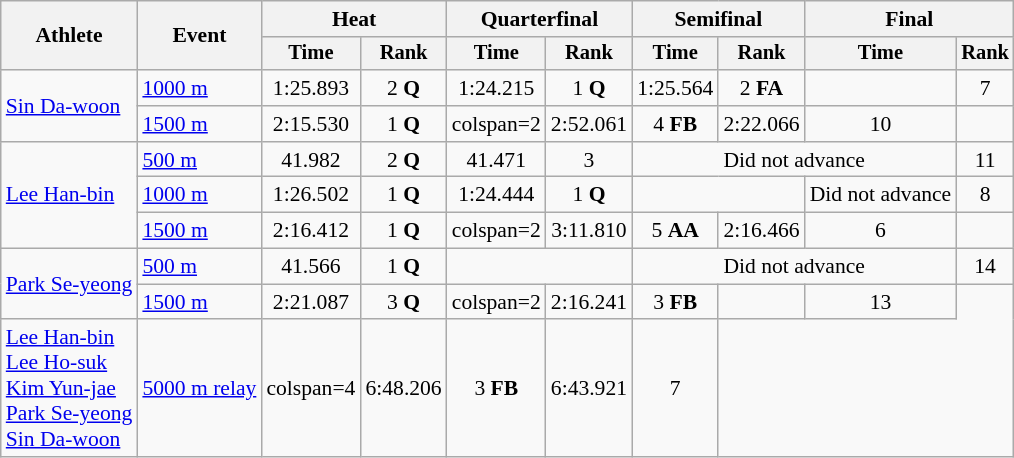<table class="wikitable" style="font-size:90%">
<tr>
<th rowspan=2>Athlete</th>
<th rowspan=2>Event</th>
<th colspan=2>Heat</th>
<th colspan=2>Quarterfinal</th>
<th colspan=2>Semifinal</th>
<th colspan=2>Final</th>
</tr>
<tr style="font-size:95%">
<th>Time</th>
<th>Rank</th>
<th>Time</th>
<th>Rank</th>
<th>Time</th>
<th>Rank</th>
<th>Time</th>
<th>Rank</th>
</tr>
<tr align=center>
<td align=left rowspan=2><a href='#'>Sin Da-woon</a></td>
<td align=left><a href='#'>1000 m</a></td>
<td>1:25.893</td>
<td>2 <strong>Q</strong></td>
<td>1:24.215</td>
<td>1 <strong>Q</strong></td>
<td>1:25.564</td>
<td>2 <strong>FA</strong></td>
<td></td>
<td>7</td>
</tr>
<tr align=center>
<td align=left><a href='#'>1500 m</a></td>
<td>2:15.530</td>
<td>1 <strong>Q</strong></td>
<td>colspan=2 </td>
<td>2:52.061</td>
<td>4 <strong>FB</strong></td>
<td>2:22.066</td>
<td>10</td>
</tr>
<tr align=center>
<td align=left rowspan=3><a href='#'>Lee Han-bin</a></td>
<td align=left><a href='#'>500 m</a></td>
<td>41.982</td>
<td>2 <strong>Q</strong></td>
<td>41.471</td>
<td>3</td>
<td colspan=3>Did not advance</td>
<td>11</td>
</tr>
<tr align=center>
<td align=left><a href='#'>1000 m</a></td>
<td>1:26.502</td>
<td>1 <strong>Q</strong></td>
<td>1:24.444</td>
<td>1 <strong>Q</strong></td>
<td colspan=2></td>
<td>Did not advance</td>
<td>8</td>
</tr>
<tr align=center>
<td align=left><a href='#'>1500 m</a></td>
<td>2:16.412</td>
<td>1 <strong>Q</strong></td>
<td>colspan=2 </td>
<td>3:11.810</td>
<td>5 <strong>AA</strong></td>
<td>2:16.466</td>
<td>6</td>
</tr>
<tr align=center>
<td align=left rowspan=2><a href='#'>Park Se-yeong</a></td>
<td align=left><a href='#'>500 m</a></td>
<td>41.566</td>
<td>1 <strong>Q</strong></td>
<td colspan=2></td>
<td colspan=3>Did not advance</td>
<td>14</td>
</tr>
<tr align=center>
<td align=left><a href='#'>1500 m</a></td>
<td>2:21.087</td>
<td>3 <strong>Q</strong></td>
<td>colspan=2 </td>
<td>2:16.241</td>
<td>3 <strong>FB</strong></td>
<td></td>
<td>13</td>
</tr>
<tr align=center>
<td align=left><a href='#'>Lee Han-bin</a> <br> <a href='#'>Lee Ho-suk</a> <br><a href='#'>Kim Yun-jae</a><br><a href='#'>Park Se-yeong</a> <br> <a href='#'>Sin Da-woon</a></td>
<td align=left><a href='#'>5000 m relay</a></td>
<td>colspan=4 </td>
<td>6:48.206</td>
<td>3 <strong>FB</strong></td>
<td>6:43.921</td>
<td>7</td>
</tr>
</table>
